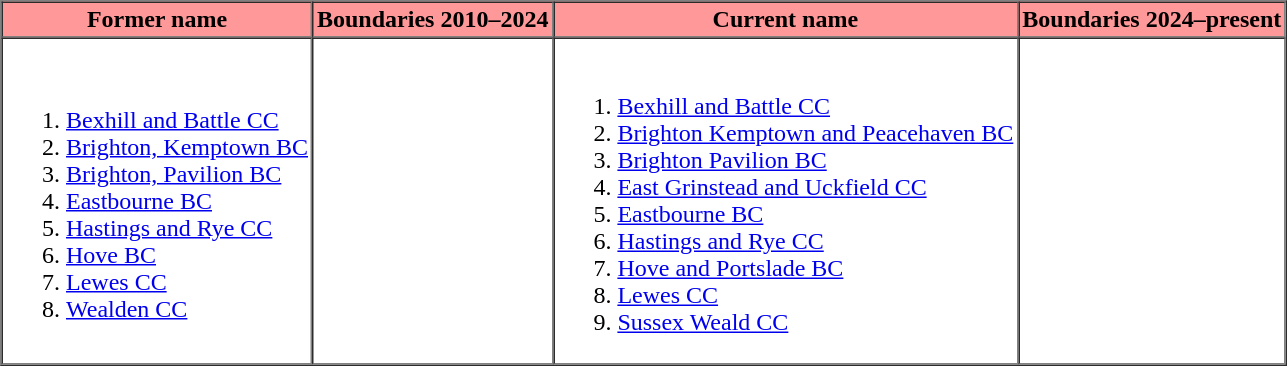<table border=1 cellpadding="2" cellspacing="0">
<tr>
<th bgcolor="#ff9999">Former name</th>
<th bgcolor="#ff9999">Boundaries 2010–2024</th>
<th bgcolor="#ff9999">Current name</th>
<th bgcolor="#ff9999">Boundaries 2024–present</th>
</tr>
<tr>
<td><br><ol><li><a href='#'>Bexhill and Battle CC</a></li><li><a href='#'>Brighton, Kemptown BC</a></li><li><a href='#'>Brighton, Pavilion BC</a></li><li><a href='#'>Eastbourne BC</a></li><li><a href='#'>Hastings and Rye CC</a></li><li><a href='#'>Hove BC</a></li><li><a href='#'>Lewes CC</a></li><li><a href='#'>Wealden CC</a></li></ol></td>
<td></td>
<td><br><ol><li><a href='#'>Bexhill and Battle CC</a></li><li><a href='#'>Brighton Kemptown and Peacehaven BC</a></li><li><a href='#'>Brighton Pavilion BC</a></li><li><a href='#'>East Grinstead and Uckfield CC</a></li><li><a href='#'>Eastbourne BC</a></li><li><a href='#'>Hastings and Rye CC</a></li><li><a href='#'>Hove and Portslade BC</a></li><li><a href='#'>Lewes CC</a></li><li><a href='#'>Sussex Weald CC</a></li></ol></td>
<td></td>
</tr>
<tr>
</tr>
</table>
